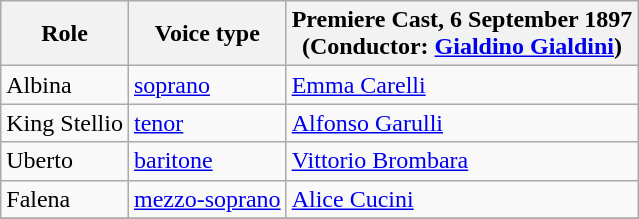<table class="wikitable">
<tr>
<th>Role</th>
<th>Voice type</th>
<th>Premiere Cast, 6 September 1897<br>(Conductor: <a href='#'>Gialdino Gialdini</a>)</th>
</tr>
<tr>
<td>Albina</td>
<td><a href='#'>soprano</a></td>
<td><a href='#'>Emma Carelli</a></td>
</tr>
<tr>
<td>King Stellio</td>
<td><a href='#'>tenor</a></td>
<td><a href='#'>Alfonso Garulli</a></td>
</tr>
<tr>
<td>Uberto</td>
<td><a href='#'>baritone</a></td>
<td><a href='#'>Vittorio Brombara</a></td>
</tr>
<tr>
<td>Falena</td>
<td><a href='#'>mezzo-soprano</a></td>
<td><a href='#'>Alice Cucini</a></td>
</tr>
<tr>
</tr>
</table>
